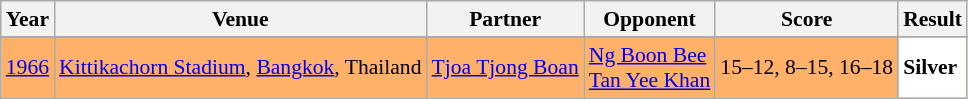<table class="sortable wikitable" style="font-size: 90%;">
<tr>
<th>Year</th>
<th>Venue</th>
<th>Partner</th>
<th>Opponent</th>
<th>Score</th>
<th>Result</th>
</tr>
<tr>
</tr>
<tr style="background:#FFB069">
<td align="center"><a href='#'>1966</a></td>
<td align="left"><a href='#'>Kittikachorn Stadium</a>, <a href='#'>Bangkok</a>, Thailand</td>
<td align="left"> <a href='#'>Tjoa Tjong Boan</a></td>
<td align="left"> <a href='#'>Ng Boon Bee</a> <br> <a href='#'>Tan Yee Khan</a></td>
<td align="left">15–12, 8–15, 16–18</td>
<td style="text-align:left; background:white"> <strong>Silver</strong></td>
</tr>
</table>
